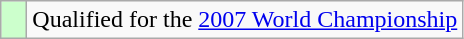<table class="wikitable">
<tr>
<td width=10px bgcolor=#ccffcc></td>
<td>Qualified for the <a href='#'>2007 World Championship</a></td>
</tr>
</table>
